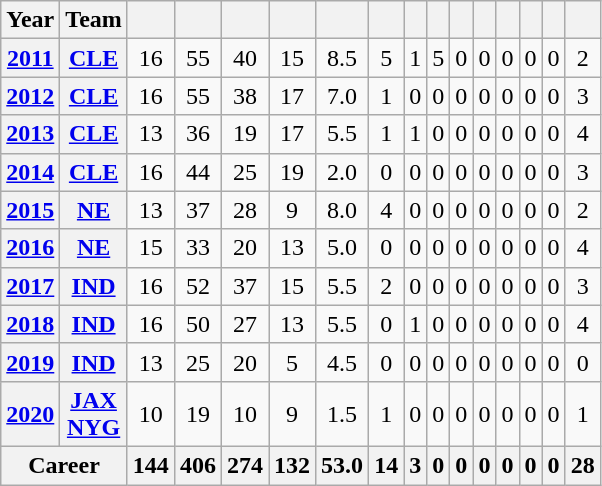<table class="wikitable sortable" style="text-align:center">
<tr>
<th>Year</th>
<th>Team</th>
<th></th>
<th></th>
<th></th>
<th></th>
<th></th>
<th></th>
<th></th>
<th></th>
<th></th>
<th></th>
<th></th>
<th></th>
<th></th>
<th></th>
</tr>
<tr>
<th><a href='#'>2011</a></th>
<th><a href='#'>CLE</a></th>
<td>16</td>
<td>55</td>
<td>40</td>
<td>15</td>
<td>8.5</td>
<td>5</td>
<td>1</td>
<td>5</td>
<td>0</td>
<td>0</td>
<td>0</td>
<td>0</td>
<td>0</td>
<td>2</td>
</tr>
<tr>
<th><a href='#'>2012</a></th>
<th><a href='#'>CLE</a></th>
<td>16</td>
<td>55</td>
<td>38</td>
<td>17</td>
<td>7.0</td>
<td>1</td>
<td>0</td>
<td>0</td>
<td>0</td>
<td>0</td>
<td>0</td>
<td>0</td>
<td>0</td>
<td>3</td>
</tr>
<tr>
<th><a href='#'>2013</a></th>
<th><a href='#'>CLE</a></th>
<td>13</td>
<td>36</td>
<td>19</td>
<td>17</td>
<td>5.5</td>
<td>1</td>
<td>1</td>
<td>0</td>
<td>0</td>
<td>0</td>
<td>0</td>
<td>0</td>
<td>0</td>
<td>4</td>
</tr>
<tr>
<th><a href='#'>2014</a></th>
<th><a href='#'>CLE</a></th>
<td>16</td>
<td>44</td>
<td>25</td>
<td>19</td>
<td>2.0</td>
<td>0</td>
<td>0</td>
<td>0</td>
<td>0</td>
<td>0</td>
<td>0</td>
<td>0</td>
<td>0</td>
<td>3</td>
</tr>
<tr>
<th><a href='#'>2015</a></th>
<th><a href='#'>NE</a></th>
<td>13</td>
<td>37</td>
<td>28</td>
<td>9</td>
<td>8.0</td>
<td>4</td>
<td>0</td>
<td>0</td>
<td>0</td>
<td>0</td>
<td>0</td>
<td>0</td>
<td>0</td>
<td>2</td>
</tr>
<tr>
<th><a href='#'>2016</a></th>
<th><a href='#'>NE</a></th>
<td>15</td>
<td>33</td>
<td>20</td>
<td>13</td>
<td>5.0</td>
<td>0</td>
<td>0</td>
<td>0</td>
<td>0</td>
<td>0</td>
<td>0</td>
<td>0</td>
<td>0</td>
<td>4</td>
</tr>
<tr>
<th><a href='#'>2017</a></th>
<th><a href='#'>IND</a></th>
<td>16</td>
<td>52</td>
<td>37</td>
<td>15</td>
<td>5.5</td>
<td>2</td>
<td>0</td>
<td>0</td>
<td>0</td>
<td>0</td>
<td>0</td>
<td>0</td>
<td>0</td>
<td>3</td>
</tr>
<tr>
<th><a href='#'>2018</a></th>
<th><a href='#'>IND</a></th>
<td>16</td>
<td>50</td>
<td>27</td>
<td>13</td>
<td>5.5</td>
<td>0</td>
<td>1</td>
<td>0</td>
<td>0</td>
<td>0</td>
<td>0</td>
<td>0</td>
<td>0</td>
<td>4</td>
</tr>
<tr>
<th><a href='#'>2019</a></th>
<th><a href='#'>IND</a></th>
<td>13</td>
<td>25</td>
<td>20</td>
<td>5</td>
<td>4.5</td>
<td>0</td>
<td>0</td>
<td>0</td>
<td>0</td>
<td>0</td>
<td>0</td>
<td>0</td>
<td>0</td>
<td>0</td>
</tr>
<tr>
<th><a href='#'>2020</a></th>
<th><a href='#'>JAX</a><br><a href='#'>NYG</a></th>
<td>10</td>
<td>19</td>
<td>10</td>
<td>9</td>
<td>1.5</td>
<td>1</td>
<td>0</td>
<td>0</td>
<td>0</td>
<td>0</td>
<td>0</td>
<td>0</td>
<td>0</td>
<td>1</td>
</tr>
<tr>
<th colspan="2">Career</th>
<th>144</th>
<th>406</th>
<th>274</th>
<th>132</th>
<th>53.0</th>
<th>14</th>
<th>3</th>
<th>0</th>
<th>0</th>
<th>0</th>
<th>0</th>
<th>0</th>
<th>0</th>
<th>28</th>
</tr>
</table>
